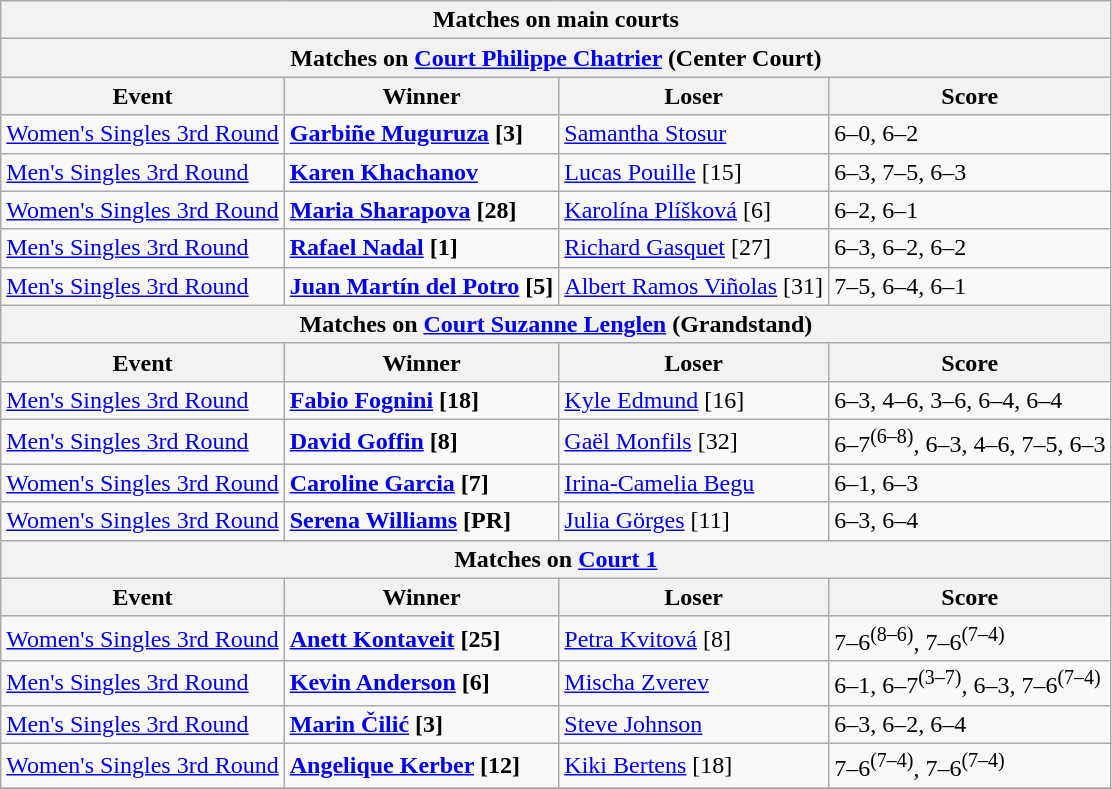<table class="wikitable">
<tr>
<th colspan=4 style=white-space:nowrap>Matches on main courts</th>
</tr>
<tr>
<th colspan=4><strong>Matches on <a href='#'>Court Philippe Chatrier</a> (Center Court)</strong></th>
</tr>
<tr>
<th>Event</th>
<th>Winner</th>
<th>Loser</th>
<th>Score</th>
</tr>
<tr>
<td><a href='#'>Women's Singles 3rd Round</a></td>
<td> <strong><a href='#'>Garbiñe Muguruza</a> [3]</strong></td>
<td> <a href='#'>Samantha Stosur</a></td>
<td>6–0, 6–2</td>
</tr>
<tr>
<td><a href='#'>Men's Singles 3rd Round</a></td>
<td> <strong><a href='#'>Karen Khachanov</a></strong></td>
<td> <a href='#'>Lucas Pouille</a> [15]</td>
<td>6–3, 7–5, 6–3</td>
</tr>
<tr>
<td><a href='#'>Women's Singles 3rd Round</a></td>
<td> <strong><a href='#'>Maria Sharapova</a> [28]</strong></td>
<td> <a href='#'>Karolína Plíšková</a> [6]</td>
<td>6–2, 6–1</td>
</tr>
<tr>
<td><a href='#'>Men's Singles 3rd Round</a></td>
<td> <strong><a href='#'>Rafael Nadal</a> [1]</strong></td>
<td> <a href='#'>Richard Gasquet</a> [27]</td>
<td>6–3, 6–2, 6–2</td>
</tr>
<tr>
<td><a href='#'>Men's Singles 3rd Round</a></td>
<td> <strong><a href='#'>Juan Martín del Potro</a> [5]</strong></td>
<td> <a href='#'>Albert Ramos Viñolas</a> [31]</td>
<td>7–5, 6–4, 6–1</td>
</tr>
<tr>
<th colspan=4><strong>Matches on <a href='#'>Court Suzanne Lenglen</a> (Grandstand)</strong></th>
</tr>
<tr>
<th>Event</th>
<th>Winner</th>
<th>Loser</th>
<th>Score</th>
</tr>
<tr>
<td><a href='#'>Men's Singles 3rd Round</a></td>
<td> <strong><a href='#'>Fabio Fognini</a> [18]</strong></td>
<td> <a href='#'>Kyle Edmund</a> [16]</td>
<td>6–3, 4–6, 3–6, 6–4, 6–4</td>
</tr>
<tr>
<td><a href='#'>Men's Singles 3rd Round</a></td>
<td> <strong><a href='#'>David Goffin</a> [8]</strong></td>
<td> <a href='#'>Gaël Monfils</a> [32]</td>
<td>6–7<sup>(6–8)</sup>, 6–3, 4–6, 7–5, 6–3</td>
</tr>
<tr>
<td><a href='#'>Women's Singles 3rd Round</a></td>
<td> <strong><a href='#'>Caroline Garcia</a> [7]</strong></td>
<td> <a href='#'>Irina-Camelia Begu</a></td>
<td>6–1, 6–3</td>
</tr>
<tr>
<td><a href='#'>Women's Singles 3rd Round</a></td>
<td> <strong><a href='#'>Serena Williams</a> [PR]</strong></td>
<td> <a href='#'>Julia Görges</a> [11]</td>
<td>6–3, 6–4</td>
</tr>
<tr>
<th colspan=4><strong>Matches on <a href='#'>Court 1</a></strong></th>
</tr>
<tr>
<th>Event</th>
<th>Winner</th>
<th>Loser</th>
<th>Score</th>
</tr>
<tr>
<td><a href='#'>Women's Singles 3rd Round</a></td>
<td> <strong><a href='#'>Anett Kontaveit</a> [25]</strong></td>
<td> <a href='#'>Petra Kvitová</a> [8]</td>
<td>7–6<sup>(8–6)</sup>, 7–6<sup>(7–4)</sup></td>
</tr>
<tr>
<td><a href='#'>Men's Singles 3rd Round</a></td>
<td> <strong><a href='#'>Kevin Anderson</a> [6]</strong></td>
<td> <a href='#'>Mischa Zverev</a></td>
<td>6–1, 6–7<sup>(3–7)</sup>, 6–3, 7–6<sup>(7–4)</sup></td>
</tr>
<tr>
<td><a href='#'>Men's Singles 3rd Round</a></td>
<td> <strong><a href='#'>Marin Čilić</a> [3]</strong></td>
<td> <a href='#'>Steve Johnson</a></td>
<td>6–3, 6–2, 6–4</td>
</tr>
<tr>
<td><a href='#'>Women's Singles 3rd Round</a></td>
<td> <strong><a href='#'>Angelique Kerber</a> [12]</strong></td>
<td> <a href='#'>Kiki Bertens</a> [18]</td>
<td>7–6<sup>(7–4)</sup>, 7–6<sup>(7–4)</sup></td>
</tr>
<tr>
</tr>
</table>
